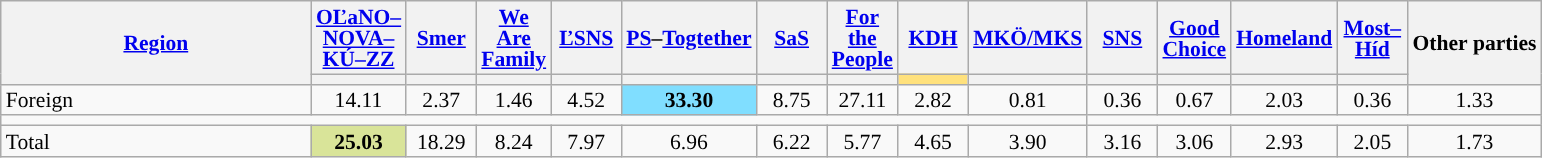<table class="wikitable sortable nowrap" style="text-align:center;font-size:90%;line-height:14px">
<tr>
<th style="width:200px;" rowspan="2"><a href='#'>Region</a></th>
<th style="width:40px;"><a href='#'>OĽaNO–NOVA–KÚ–ZZ</a></th>
<th style="width:40px;"><a href='#'>Smer</a></th>
<th style="width:40px;"><a href='#'>We Are Family</a></th>
<th style="width:40px;"><a href='#'>ĽSNS</a></th>
<th style="width:40px;"><a href='#'>PS</a>–<a href='#'>Togtether</a></th>
<th style="width:40px;"><a href='#'>SaS</a></th>
<th style="width:40px;"><a href='#'>For the People</a></th>
<th style="width:40px;"><a href='#'>KDH</a></th>
<th style="width:40px;"><a href='#'>MKÖ/MKS</a></th>
<th style="width:40px;"><a href='#'>SNS</a></th>
<th style="width:40px;"><a href='#'>Good Choice</a></th>
<th style="width:40px;"><a href='#'>Homeland</a></th>
<th style="width:40px;"><a href='#'>Most–Híd</a></th>
<th class="unsortable" style="width:40px;" rowspan="2">Other parties</th>
</tr>
<tr>
<th style="background:"></th>
<th style="background:"></th>
<th style="background:"></th>
<th style="background:"></th>
<th style="background:"></th>
<th style="background:"></th>
<th style="background:"></th>
<th style="background:#FFE17C"></th>
<th style="background:"></th>
<th style="background:"></th>
<th style="background:"></th>
<th style="background:"></th>
<th style="background:"></th>
</tr>
<tr>
<td align="left">Foreign</td>
<td>14.11</td>
<td>2.37</td>
<td>1.46</td>
<td>4.52</td>
<td style="background:#80deff;"><strong>33.30</strong></td>
<td>8.75</td>
<td>27.11</td>
<td>2.82</td>
<td>0.81</td>
<td>0.36</td>
<td>0.67</td>
<td>2.03</td>
<td>0.36</td>
<td>1.33</td>
</tr>
<tr>
<td colspan=10></td>
</tr>
<tr>
<td align="left">Total</td>
<td style="background:#d9e499;"><strong>25.03</strong></td>
<td>18.29</td>
<td>8.24</td>
<td>7.97</td>
<td>6.96</td>
<td>6.22</td>
<td>5.77</td>
<td>4.65</td>
<td>3.90</td>
<td>3.16</td>
<td>3.06</td>
<td>2.93</td>
<td>2.05</td>
<td>1.73</td>
</tr>
</table>
